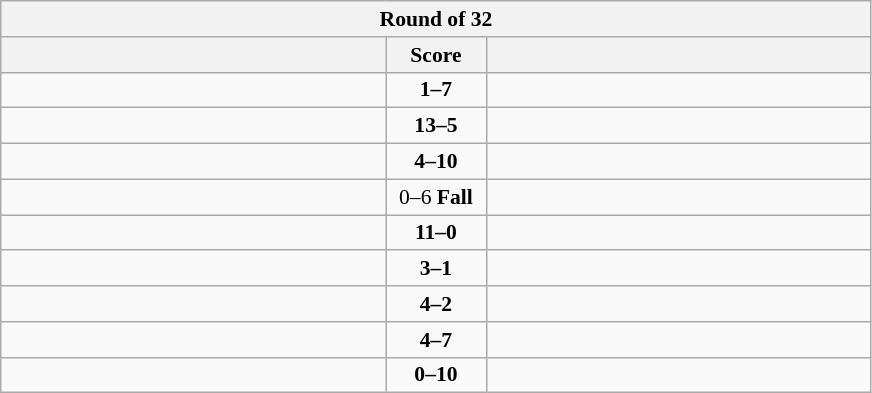<table class="wikitable" style="text-align: center; font-size:90% ">
<tr>
<th colspan=3>Round of 32</th>
</tr>
<tr>
<th align="right" width="250"></th>
<th width="60">Score</th>
<th align="left" width="250"></th>
</tr>
<tr>
<td align=left></td>
<td align=center><strong>1–7</strong></td>
<td align=left><strong></strong></td>
</tr>
<tr>
<td align=left><strong></strong></td>
<td align=center><strong>13–5</strong></td>
<td align=left></td>
</tr>
<tr>
<td align=left></td>
<td align=center><strong>4–10</strong></td>
<td align=left><strong></strong></td>
</tr>
<tr>
<td align=left></td>
<td align=center>0–6 <strong>Fall</strong></td>
<td align=left><strong></strong></td>
</tr>
<tr>
<td align=left><strong></strong></td>
<td align=center><strong>11–0</strong></td>
<td align=left></td>
</tr>
<tr>
<td align=left><strong></strong></td>
<td align=center><strong>3–1</strong></td>
<td align=left></td>
</tr>
<tr>
<td align=left><strong></strong></td>
<td align=center><strong>4–2</strong></td>
<td align=left></td>
</tr>
<tr>
<td align=left></td>
<td align=center><strong>4–7</strong></td>
<td align=left><strong></strong></td>
</tr>
<tr>
<td align=left></td>
<td align=center><strong>0–10</strong></td>
<td align=left><strong></strong></td>
</tr>
</table>
